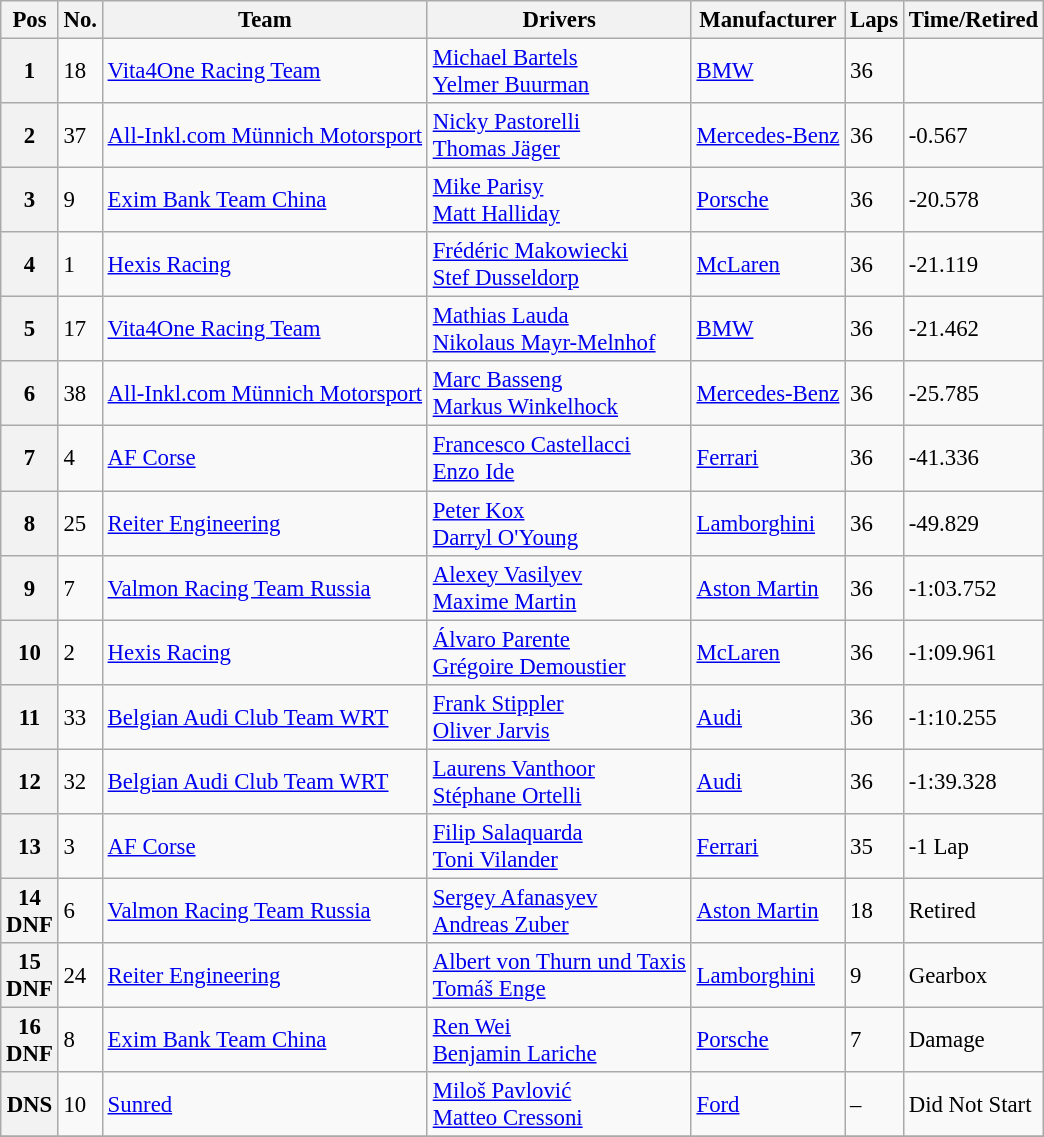<table class="wikitable" style="font-size: 95%;">
<tr>
<th>Pos</th>
<th>No.</th>
<th>Team</th>
<th>Drivers</th>
<th>Manufacturer</th>
<th>Laps</th>
<th>Time/Retired</th>
</tr>
<tr>
<th>1</th>
<td>18</td>
<td> <a href='#'>Vita4One Racing Team</a></td>
<td> <a href='#'>Michael Bartels</a><br> <a href='#'>Yelmer Buurman</a></td>
<td><a href='#'>BMW</a></td>
<td>36</td>
<td></td>
</tr>
<tr>
<th>2</th>
<td>37</td>
<td> <a href='#'>All-Inkl.com Münnich Motorsport</a></td>
<td> <a href='#'>Nicky Pastorelli</a><br> <a href='#'>Thomas Jäger</a></td>
<td><a href='#'>Mercedes-Benz</a></td>
<td>36</td>
<td>-0.567</td>
</tr>
<tr>
<th>3</th>
<td>9</td>
<td> <a href='#'>Exim Bank Team China</a></td>
<td> <a href='#'>Mike Parisy</a><br> <a href='#'>Matt Halliday</a></td>
<td><a href='#'>Porsche</a></td>
<td>36</td>
<td>-20.578</td>
</tr>
<tr>
<th>4</th>
<td>1</td>
<td> <a href='#'>Hexis Racing</a></td>
<td> <a href='#'>Frédéric Makowiecki</a><br> <a href='#'>Stef Dusseldorp</a></td>
<td><a href='#'>McLaren</a></td>
<td>36</td>
<td>-21.119</td>
</tr>
<tr>
<th>5</th>
<td>17</td>
<td> <a href='#'>Vita4One Racing Team</a></td>
<td> <a href='#'>Mathias Lauda</a><br> <a href='#'>Nikolaus Mayr-Melnhof</a></td>
<td><a href='#'>BMW</a></td>
<td>36</td>
<td>-21.462</td>
</tr>
<tr>
<th>6</th>
<td>38</td>
<td> <a href='#'>All-Inkl.com Münnich Motorsport</a></td>
<td> <a href='#'>Marc Basseng</a><br> <a href='#'>Markus Winkelhock</a></td>
<td><a href='#'>Mercedes-Benz</a></td>
<td>36</td>
<td>-25.785</td>
</tr>
<tr>
<th>7</th>
<td>4</td>
<td> <a href='#'>AF Corse</a></td>
<td> <a href='#'>Francesco Castellacci</a><br> <a href='#'>Enzo Ide</a></td>
<td><a href='#'>Ferrari</a></td>
<td>36</td>
<td>-41.336</td>
</tr>
<tr>
<th>8</th>
<td>25</td>
<td> <a href='#'>Reiter Engineering</a></td>
<td> <a href='#'>Peter Kox</a><br> <a href='#'>Darryl O'Young</a></td>
<td><a href='#'>Lamborghini</a></td>
<td>36</td>
<td>-49.829</td>
</tr>
<tr>
<th>9</th>
<td>7</td>
<td> <a href='#'>Valmon Racing Team Russia</a></td>
<td> <a href='#'>Alexey Vasilyev</a><br> <a href='#'>Maxime Martin</a></td>
<td><a href='#'>Aston Martin</a></td>
<td>36</td>
<td>-1:03.752</td>
</tr>
<tr>
<th>10</th>
<td>2</td>
<td> <a href='#'>Hexis Racing</a></td>
<td> <a href='#'>Álvaro Parente</a><br> <a href='#'>Grégoire Demoustier</a></td>
<td><a href='#'>McLaren</a></td>
<td>36</td>
<td>-1:09.961</td>
</tr>
<tr>
<th>11</th>
<td>33</td>
<td> <a href='#'>Belgian Audi Club Team WRT</a></td>
<td> <a href='#'>Frank Stippler</a><br> <a href='#'>Oliver Jarvis</a></td>
<td><a href='#'>Audi</a></td>
<td>36</td>
<td>-1:10.255</td>
</tr>
<tr>
<th>12</th>
<td>32</td>
<td> <a href='#'>Belgian Audi Club Team WRT</a></td>
<td> <a href='#'>Laurens Vanthoor</a><br> <a href='#'>Stéphane Ortelli</a></td>
<td><a href='#'>Audi</a></td>
<td>36</td>
<td>-1:39.328</td>
</tr>
<tr>
<th>13</th>
<td>3</td>
<td> <a href='#'>AF Corse</a></td>
<td> <a href='#'>Filip Salaquarda</a><br> <a href='#'>Toni Vilander</a></td>
<td><a href='#'>Ferrari</a></td>
<td>35</td>
<td>-1 Lap</td>
</tr>
<tr>
<th>14<br>DNF</th>
<td>6</td>
<td> <a href='#'>Valmon Racing Team Russia</a></td>
<td> <a href='#'>Sergey Afanasyev</a><br> <a href='#'>Andreas Zuber</a></td>
<td><a href='#'>Aston Martin</a></td>
<td>18</td>
<td>Retired</td>
</tr>
<tr>
<th>15<br>DNF</th>
<td>24</td>
<td> <a href='#'>Reiter Engineering</a></td>
<td> <a href='#'>Albert von Thurn und Taxis</a><br> <a href='#'>Tomáš Enge</a></td>
<td><a href='#'>Lamborghini</a></td>
<td>9</td>
<td>Gearbox</td>
</tr>
<tr>
<th>16<br>DNF</th>
<td>8</td>
<td> <a href='#'>Exim Bank Team China</a></td>
<td> <a href='#'>Ren Wei</a><br> <a href='#'>Benjamin Lariche</a></td>
<td><a href='#'>Porsche</a></td>
<td>7</td>
<td>Damage</td>
</tr>
<tr>
<th>DNS</th>
<td>10</td>
<td> <a href='#'>Sunred</a></td>
<td> <a href='#'>Miloš Pavlović</a><br> <a href='#'>Matteo Cressoni</a></td>
<td><a href='#'>Ford</a></td>
<td>–</td>
<td>Did Not Start</td>
</tr>
<tr>
</tr>
</table>
